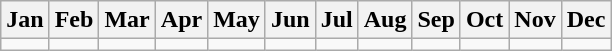<table class="wikitable">
<tr>
<th>Jan</th>
<th>Feb</th>
<th>Mar</th>
<th>Apr</th>
<th>May</th>
<th>Jun</th>
<th>Jul</th>
<th>Aug</th>
<th>Sep</th>
<th>Oct</th>
<th>Nov</th>
<th>Dec</th>
</tr>
<tr>
<td></td>
<td></td>
<td></td>
<td></td>
<td></td>
<td></td>
<td></td>
<td></td>
<td></td>
<td></td>
<td></td>
<td></td>
</tr>
</table>
